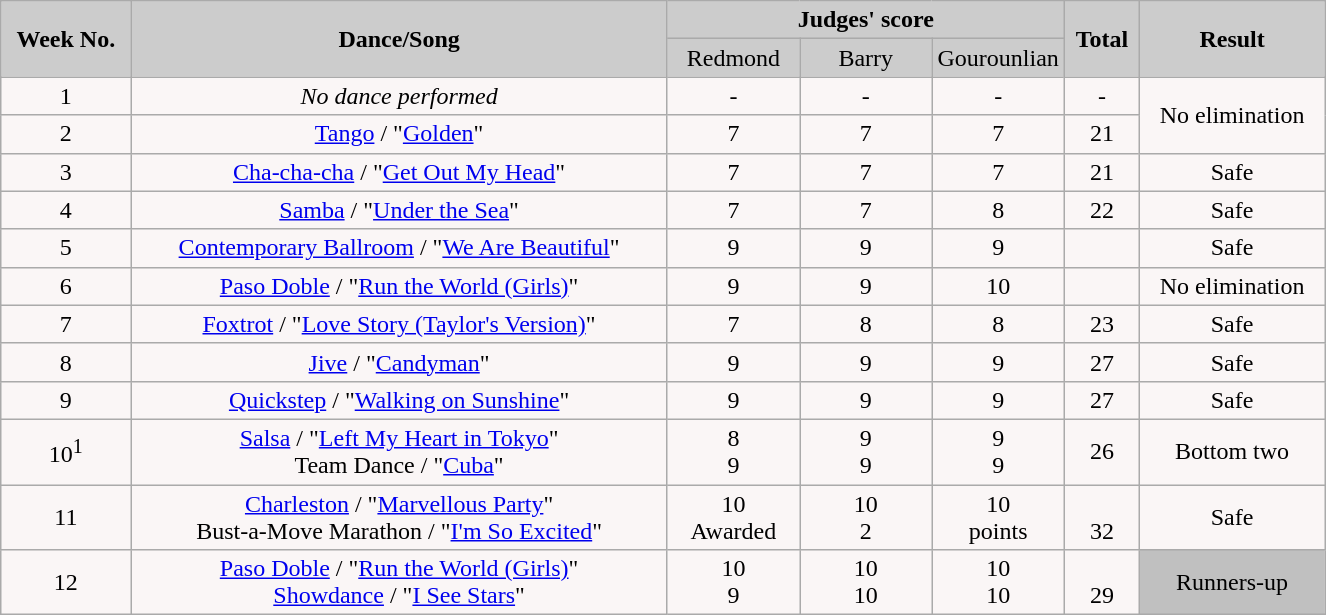<table class="wikitable collapsible">
<tr>
<th rowspan="2" style="background:#ccc; text-align:Center;"><strong>Week No.</strong></th>
<th rowspan="2" style="background:#ccc; text-align:Center;"><strong>Dance/Song</strong></th>
<th colspan="3" style="background:#ccc; text-align:Center;"><strong>Judges' score</strong></th>
<th rowspan="2" style="background:#ccc; text-align:Center;"><strong>Total</strong></th>
<th rowspan="2" style="background:#ccc; text-align:Center;"><strong>Result</strong></th>
</tr>
<tr style="text-align:center; background:#ccc;">
<td style="width:10%; ">Redmond</td>
<td style="width:10%; ">Barry</td>
<td style="width:10%; ">Gourounlian</td>
</tr>
<tr style="text-align:center; background:#faf6f6;">
<td>1</td>
<td><em>No dance performed</em></td>
<td>-</td>
<td>-</td>
<td>-</td>
<td>-</td>
<td rowspan="2">No elimination</td>
</tr>
<tr style="text-align:center; background:#faf6f6;">
<td>2</td>
<td><a href='#'>Tango</a> / "<a href='#'>Golden</a>"</td>
<td>7</td>
<td>7</td>
<td>7</td>
<td>21</td>
</tr>
<tr style="text-align:center; background:#faf6f6;">
<td>3</td>
<td><a href='#'>Cha-cha-cha</a> / "<a href='#'>Get Out My Head</a>"</td>
<td>7</td>
<td>7</td>
<td>7</td>
<td>21</td>
<td>Safe</td>
</tr>
<tr style="text-align:center; background:#faf6f6;">
<td>4</td>
<td><a href='#'>Samba</a> / "<a href='#'>Under the Sea</a>"</td>
<td>7</td>
<td>7</td>
<td>8</td>
<td>22</td>
<td>Safe</td>
</tr>
<tr style="text-align:center; background:#faf6f6;">
<td>5</td>
<td><a href='#'>Contemporary Ballroom</a> / "<a href='#'>We Are Beautiful</a>"</td>
<td>9</td>
<td>9</td>
<td>9</td>
<td></td>
<td>Safe</td>
</tr>
<tr style="text-align:center; background:#faf6f6;">
<td>6</td>
<td><a href='#'>Paso Doble</a> / "<a href='#'>Run the World (Girls)</a>"</td>
<td>9</td>
<td>9</td>
<td>10</td>
<td></td>
<td>No elimination</td>
</tr>
<tr style="text-align:center; background:#faf6f6;">
<td>7</td>
<td><a href='#'>Foxtrot</a> / "<a href='#'>Love Story (Taylor's Version)</a>"</td>
<td>7</td>
<td>8</td>
<td>8</td>
<td>23</td>
<td>Safe</td>
</tr>
<tr style="text-align:center; background:#faf6f6;">
<td>8</td>
<td><a href='#'>Jive</a> / "<a href='#'>Candyman</a>"</td>
<td>9</td>
<td>9</td>
<td>9</td>
<td>27</td>
<td>Safe</td>
</tr>
<tr style="text-align:center; background:#faf6f6;">
<td>9</td>
<td><a href='#'>Quickstep</a> / "<a href='#'>Walking on Sunshine</a>"</td>
<td>9</td>
<td>9</td>
<td>9</td>
<td>27</td>
<td>Safe</td>
</tr>
<tr style="text-align:center; background:#faf6f6;">
<td>10<sup>1</sup></td>
<td><a href='#'>Salsa</a> / "<a href='#'>Left My Heart in Tokyo</a>"<br>Team Dance / "<a href='#'>Cuba</a>"</td>
<td>8<br>9</td>
<td>9<br>9</td>
<td>9<br>9</td>
<td>26<br></td>
<td>Bottom two</td>
</tr>
<tr style="text-align:center; background:#faf6f6;">
<td>11</td>
<td><a href='#'>Charleston</a> / "<a href='#'>Marvellous Party</a>"<br>Bust-a-Move Marathon / "<a href='#'>I'm So Excited</a>"</td>
<td>10<br>Awarded</td>
<td>10<br>2</td>
<td>10<br>points</td>
<td><br>32</td>
<td>Safe</td>
</tr>
<tr style="text-align:center; background:#faf6f6;">
<td>12</td>
<td><a href='#'>Paso Doble</a> / "<a href='#'>Run the World (Girls)</a>"<br><a href='#'>Showdance</a> / "<a href='#'>I See Stars</a>"</td>
<td>10<br>9</td>
<td>10<br>10</td>
<td>10<br>10</td>
<td><br>29</td>
<td rowspan="2" style="background:silver;">Runners-up</td>
</tr>
</table>
